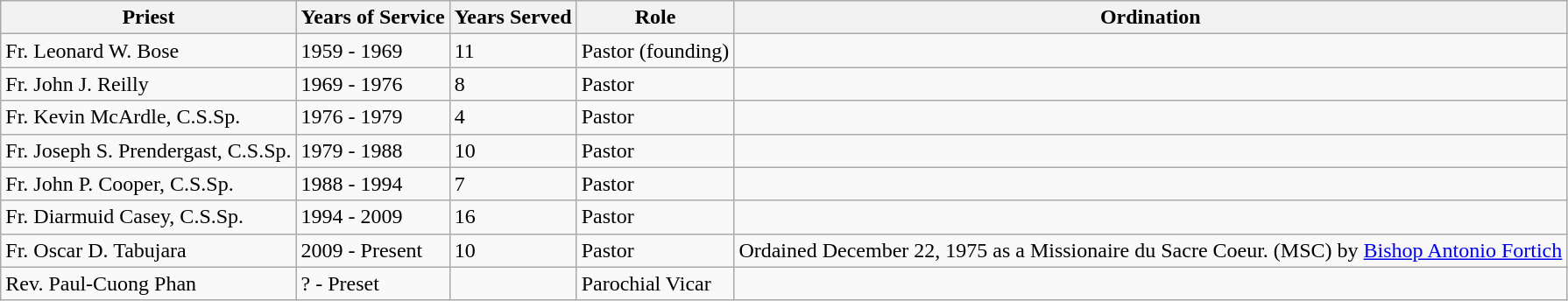<table class="wikitable sortable">
<tr>
<th>Priest</th>
<th>Years of Service</th>
<th>Years Served</th>
<th>Role</th>
<th>Ordination</th>
</tr>
<tr>
<td>Fr. Leonard W. Bose</td>
<td>1959 - 1969</td>
<td>11</td>
<td>Pastor (founding)</td>
<td></td>
</tr>
<tr>
<td>Fr. John J. Reilly</td>
<td>1969 - 1976</td>
<td>8</td>
<td>Pastor</td>
<td></td>
</tr>
<tr>
<td>Fr. Kevin McArdle, C.S.Sp.</td>
<td>1976 - 1979</td>
<td>4</td>
<td>Pastor</td>
<td></td>
</tr>
<tr>
<td>Fr. Joseph S. Prendergast, C.S.Sp.</td>
<td>1979 - 1988</td>
<td>10</td>
<td>Pastor</td>
<td></td>
</tr>
<tr>
<td>Fr. John P. Cooper, C.S.Sp.</td>
<td>1988 - 1994</td>
<td>7</td>
<td>Pastor</td>
<td></td>
</tr>
<tr>
<td>Fr. Diarmuid Casey, C.S.Sp.</td>
<td>1994 - 2009</td>
<td>16</td>
<td>Pastor</td>
<td></td>
</tr>
<tr>
<td>Fr. Oscar D. Tabujara</td>
<td>2009 - Present</td>
<td>10</td>
<td>Pastor</td>
<td>Ordained December 22, 1975 as a Missionaire du Sacre Coeur. (MSC) by <a href='#'>Bishop Antonio Fortich</a></td>
</tr>
<tr>
<td>Rev. Paul-Cuong Phan</td>
<td>? - Preset</td>
<td></td>
<td>Parochial Vicar</td>
<td></td>
</tr>
</table>
